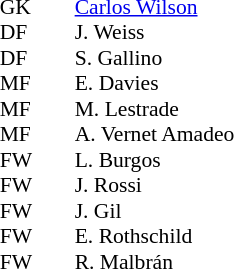<table style="font-size: 90%" cellspacing="0" cellpadding="0" align=center>
<tr>
<th width=25></th>
<th width=25></th>
</tr>
<tr>
<td>GK</td>
<td></td>
<td> <a href='#'>Carlos Wilson</a></td>
</tr>
<tr>
<td>DF</td>
<td></td>
<td>J. Weiss</td>
</tr>
<tr>
<td>DF</td>
<td></td>
<td> S. Gallino</td>
</tr>
<tr>
<td>MF</td>
<td></td>
<td>E. Davies</td>
</tr>
<tr>
<td>MF</td>
<td></td>
<td>M. Lestrade</td>
</tr>
<tr>
<td>MF</td>
<td></td>
<td>A. Vernet Amadeo</td>
</tr>
<tr>
<td>FW</td>
<td></td>
<td> L. Burgos</td>
</tr>
<tr>
<td>FW</td>
<td></td>
<td> J. Rossi</td>
</tr>
<tr>
<td>FW</td>
<td></td>
<td> J. Gil</td>
</tr>
<tr>
<td>FW</td>
<td></td>
<td>E. Rothschild</td>
</tr>
<tr>
<td>FW</td>
<td></td>
<td> R. Malbrán</td>
</tr>
</table>
